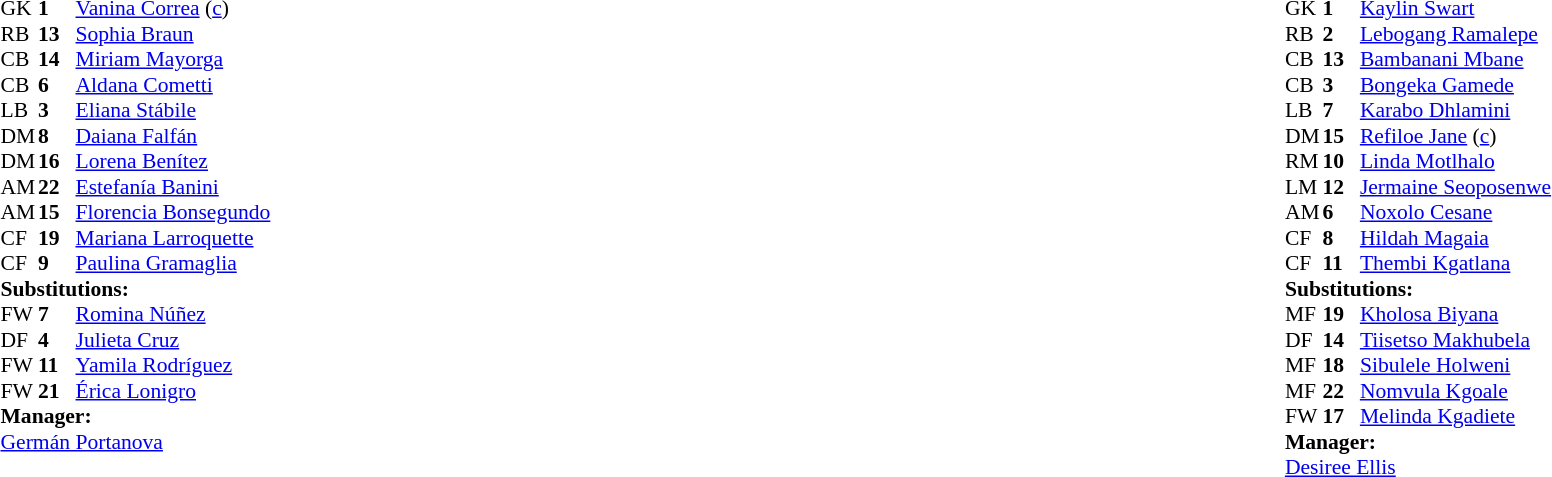<table width="100%">
<tr>
<td valign="top" width="40%"><br><table style="font-size:90%" cellspacing="0" cellpadding="0">
<tr>
<th width=25></th>
<th width=25></th>
</tr>
<tr>
<td>GK</td>
<td><strong>1</strong></td>
<td><a href='#'>Vanina Correa</a> (<a href='#'>c</a>)</td>
</tr>
<tr>
<td>RB</td>
<td><strong>13</strong></td>
<td><a href='#'>Sophia Braun</a></td>
</tr>
<tr>
<td>CB</td>
<td><strong>14</strong></td>
<td><a href='#'>Miriam Mayorga</a></td>
<td></td>
</tr>
<tr>
<td>CB</td>
<td><strong>6</strong></td>
<td><a href='#'>Aldana Cometti</a></td>
</tr>
<tr>
<td>LB</td>
<td><strong>3</strong></td>
<td><a href='#'>Eliana Stábile</a></td>
</tr>
<tr>
<td>DM</td>
<td><strong>8</strong></td>
<td><a href='#'>Daiana Falfán</a></td>
<td></td>
<td></td>
</tr>
<tr>
<td>DM</td>
<td><strong>16</strong></td>
<td><a href='#'>Lorena Benítez</a></td>
<td></td>
<td></td>
</tr>
<tr>
<td>AM</td>
<td><strong>22</strong></td>
<td><a href='#'>Estefanía Banini</a></td>
</tr>
<tr>
<td>AM</td>
<td><strong>15</strong></td>
<td><a href='#'>Florencia Bonsegundo</a></td>
</tr>
<tr>
<td>CF</td>
<td><strong>19</strong></td>
<td><a href='#'>Mariana Larroquette</a></td>
<td></td>
<td></td>
</tr>
<tr>
<td>CF</td>
<td><strong>9</strong></td>
<td><a href='#'>Paulina Gramaglia</a></td>
<td></td>
<td></td>
</tr>
<tr>
<td colspan=3><strong>Substitutions:</strong></td>
</tr>
<tr>
<td>FW</td>
<td><strong>7</strong></td>
<td><a href='#'>Romina Núñez</a></td>
<td></td>
<td></td>
</tr>
<tr>
<td>DF</td>
<td><strong>4</strong></td>
<td><a href='#'>Julieta Cruz</a></td>
<td></td>
<td></td>
</tr>
<tr>
<td>FW</td>
<td><strong>11</strong></td>
<td><a href='#'>Yamila Rodríguez</a></td>
<td></td>
<td></td>
</tr>
<tr>
<td>FW</td>
<td><strong>21</strong></td>
<td><a href='#'>Érica Lonigro</a></td>
<td></td>
<td></td>
</tr>
<tr>
<td colspan=3><strong>Manager:</strong></td>
</tr>
<tr>
<td colspan=3><a href='#'>Germán Portanova</a></td>
</tr>
</table>
</td>
<td valign="top"></td>
<td valign="top" width="50%"ft><br><table style="font-size:90%; margin:auto" cellspacing="0" cellpadding="0">
<tr>
<th width=25></th>
<th width=25></th>
</tr>
<tr>
<td>GK</td>
<td><strong>1</strong></td>
<td><a href='#'>Kaylin Swart</a></td>
</tr>
<tr>
<td>RB</td>
<td><strong>2</strong></td>
<td><a href='#'>Lebogang Ramalepe</a></td>
</tr>
<tr>
<td>CB</td>
<td><strong>13</strong></td>
<td><a href='#'>Bambanani Mbane</a></td>
</tr>
<tr>
<td>CB</td>
<td><strong>3</strong></td>
<td><a href='#'>Bongeka Gamede</a></td>
</tr>
<tr>
<td>LB</td>
<td><strong>7</strong></td>
<td><a href='#'>Karabo Dhlamini</a></td>
</tr>
<tr>
<td>DM</td>
<td><strong>15</strong></td>
<td><a href='#'>Refiloe Jane</a> (<a href='#'>c</a>)</td>
<td></td>
<td></td>
</tr>
<tr>
<td>RM</td>
<td><strong>10</strong></td>
<td><a href='#'>Linda Motlhalo</a></td>
<td></td>
<td></td>
</tr>
<tr>
<td>LM</td>
<td><strong>12</strong></td>
<td><a href='#'>Jermaine Seoposenwe</a></td>
</tr>
<tr>
<td>AM</td>
<td><strong>6</strong></td>
<td><a href='#'>Noxolo Cesane</a></td>
<td></td>
<td></td>
</tr>
<tr>
<td>CF</td>
<td><strong>8</strong></td>
<td><a href='#'>Hildah Magaia</a></td>
</tr>
<tr>
<td>CF</td>
<td><strong>11</strong></td>
<td><a href='#'>Thembi Kgatlana</a></td>
<td></td>
<td></td>
</tr>
<tr>
<td colspan=3><strong>Substitutions:</strong></td>
</tr>
<tr>
<td>MF</td>
<td><strong>19</strong></td>
<td><a href='#'>Kholosa Biyana</a></td>
<td></td>
<td></td>
</tr>
<tr>
<td>DF</td>
<td><strong>14</strong></td>
<td><a href='#'>Tiisetso Makhubela</a></td>
<td></td>
<td></td>
</tr>
<tr>
<td>MF</td>
<td><strong>18</strong></td>
<td><a href='#'>Sibulele Holweni</a></td>
<td></td>
<td></td>
</tr>
<tr>
<td>MF</td>
<td><strong>22</strong></td>
<td><a href='#'>Nomvula Kgoale</a></td>
<td></td>
<td></td>
</tr>
<tr>
<td>FW</td>
<td><strong>17</strong></td>
<td><a href='#'>Melinda Kgadiete</a></td>
<td></td>
<td></td>
</tr>
<tr>
<td colspan=3><strong>Manager:</strong></td>
</tr>
<tr>
<td colspan=3><a href='#'>Desiree Ellis</a></td>
</tr>
</table>
</td>
</tr>
</table>
